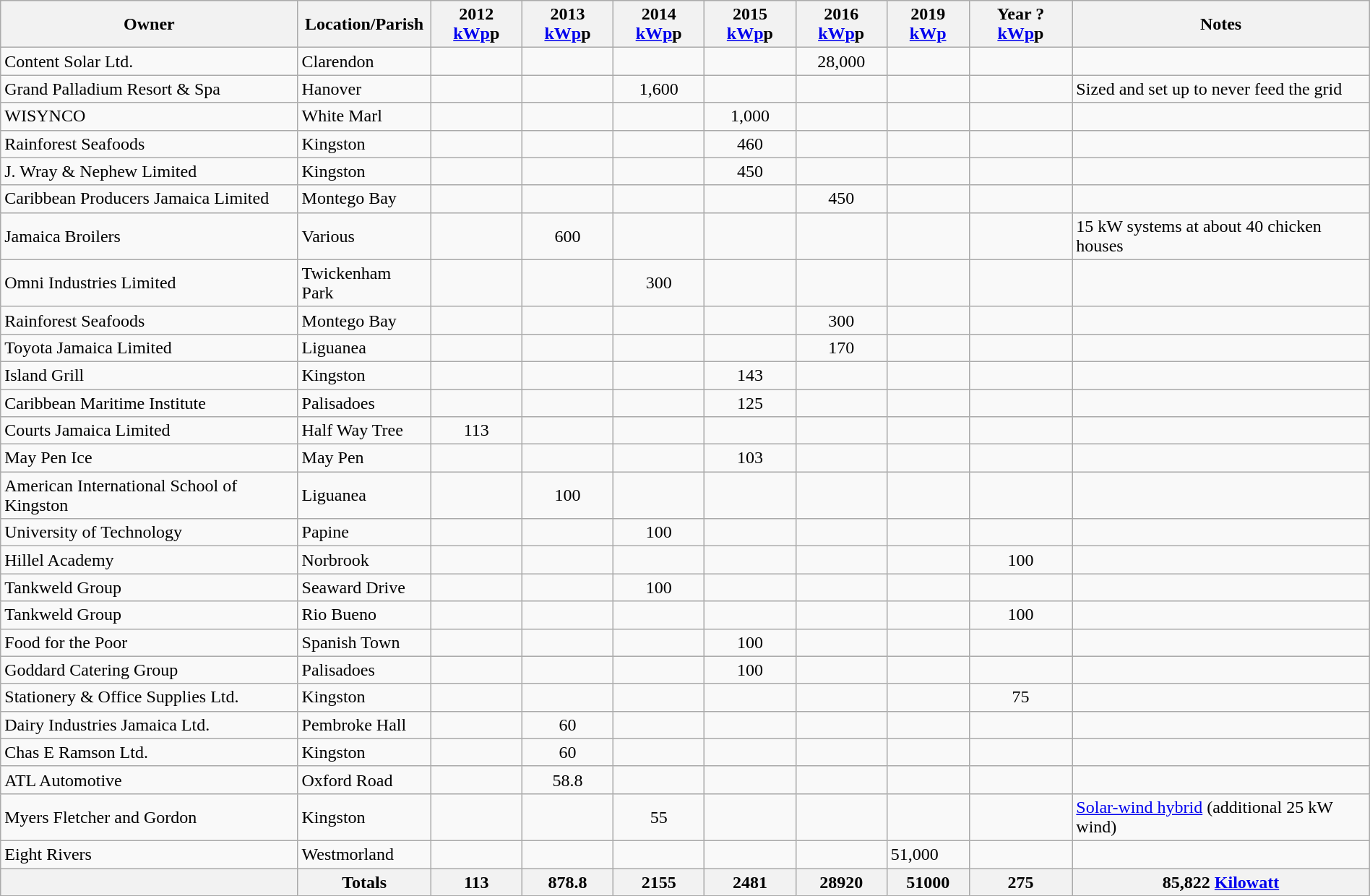<table class="wikitable sortable" style="margin: 1em auto;">
<tr>
<th>Owner</th>
<th>Location/Parish</th>
<th>2012 <a href='#'>kWp</a>p</th>
<th>2013 <a href='#'>kWp</a>p</th>
<th>2014 <a href='#'>kWp</a>p</th>
<th>2015 <a href='#'>kWp</a>p</th>
<th>2016 <a href='#'>kWp</a>p</th>
<th>2019 <a href='#'>kWp</a></th>
<th>Year ? <a href='#'>kWp</a>p</th>
<th class="unsortable">Notes</th>
</tr>
<tr>
<td>Content Solar Ltd.</td>
<td>Clarendon</td>
<td></td>
<td></td>
<td></td>
<td></td>
<td align=center>28,000</td>
<td></td>
<td></td>
<td></td>
</tr>
<tr>
<td>Grand Palladium Resort & Spa</td>
<td>Hanover</td>
<td></td>
<td></td>
<td align=center>1,600</td>
<td></td>
<td></td>
<td></td>
<td></td>
<td>Sized and set up to never feed the grid</td>
</tr>
<tr>
<td>WISYNCO</td>
<td>White Marl</td>
<td></td>
<td></td>
<td></td>
<td align=center>1,000</td>
<td></td>
<td></td>
<td></td>
<td></td>
</tr>
<tr>
<td>Rainforest Seafoods</td>
<td>Kingston</td>
<td></td>
<td></td>
<td></td>
<td align=center>460</td>
<td></td>
<td></td>
<td></td>
<td></td>
</tr>
<tr>
<td>J. Wray & Nephew Limited</td>
<td>Kingston</td>
<td></td>
<td></td>
<td></td>
<td align=center>450</td>
<td></td>
<td></td>
<td></td>
<td></td>
</tr>
<tr>
<td>Caribbean Producers Jamaica Limited</td>
<td>Montego Bay</td>
<td></td>
<td></td>
<td></td>
<td></td>
<td align=center>450</td>
<td></td>
<td></td>
<td></td>
</tr>
<tr>
<td>Jamaica Broilers</td>
<td>Various</td>
<td></td>
<td align=center>600</td>
<td></td>
<td></td>
<td></td>
<td></td>
<td></td>
<td>15 kW systems at about 40 chicken houses</td>
</tr>
<tr>
<td>Omni Industries Limited</td>
<td>Twickenham Park</td>
<td></td>
<td></td>
<td align=center>300</td>
<td></td>
<td></td>
<td></td>
<td></td>
<td></td>
</tr>
<tr>
<td>Rainforest Seafoods</td>
<td>Montego Bay</td>
<td></td>
<td></td>
<td></td>
<td></td>
<td align=center>300</td>
<td></td>
<td></td>
<td></td>
</tr>
<tr>
<td>Toyota Jamaica Limited</td>
<td>Liguanea</td>
<td></td>
<td></td>
<td></td>
<td></td>
<td align=center>170</td>
<td></td>
<td></td>
<td></td>
</tr>
<tr>
<td>Island Grill</td>
<td>Kingston</td>
<td></td>
<td></td>
<td></td>
<td align=center>143</td>
<td></td>
<td></td>
<td></td>
<td></td>
</tr>
<tr>
<td>Caribbean Maritime Institute</td>
<td>Palisadoes</td>
<td></td>
<td></td>
<td></td>
<td align=center>125</td>
<td></td>
<td></td>
<td></td>
<td></td>
</tr>
<tr>
<td>Courts Jamaica Limited</td>
<td>Half Way Tree</td>
<td align=center>113</td>
<td></td>
<td></td>
<td></td>
<td></td>
<td></td>
<td></td>
<td></td>
</tr>
<tr>
<td>May Pen Ice</td>
<td>May Pen</td>
<td></td>
<td></td>
<td></td>
<td align=center>103</td>
<td></td>
<td></td>
<td></td>
<td></td>
</tr>
<tr>
<td>American International School of Kingston</td>
<td>Liguanea</td>
<td></td>
<td align=center>100</td>
<td></td>
<td></td>
<td></td>
<td></td>
<td></td>
<td></td>
</tr>
<tr>
<td>University of Technology</td>
<td>Papine</td>
<td></td>
<td></td>
<td align=center>100</td>
<td></td>
<td></td>
<td></td>
<td></td>
<td></td>
</tr>
<tr>
<td>Hillel Academy</td>
<td>Norbrook</td>
<td></td>
<td></td>
<td></td>
<td></td>
<td></td>
<td></td>
<td align="center">100</td>
<td></td>
</tr>
<tr>
<td>Tankweld Group</td>
<td>Seaward Drive</td>
<td></td>
<td></td>
<td align=center>100</td>
<td></td>
<td></td>
<td></td>
<td></td>
<td></td>
</tr>
<tr>
<td>Tankweld Group</td>
<td>Rio Bueno</td>
<td></td>
<td></td>
<td></td>
<td></td>
<td></td>
<td></td>
<td align="center">100</td>
<td></td>
</tr>
<tr>
<td>Food for the Poor</td>
<td>Spanish Town</td>
<td></td>
<td></td>
<td></td>
<td align=center>100</td>
<td></td>
<td></td>
<td></td>
<td></td>
</tr>
<tr>
<td>Goddard Catering Group</td>
<td>Palisadoes</td>
<td></td>
<td></td>
<td></td>
<td align=center>100</td>
<td></td>
<td></td>
<td></td>
<td></td>
</tr>
<tr>
<td>Stationery & Office Supplies Ltd.</td>
<td>Kingston</td>
<td></td>
<td></td>
<td></td>
<td></td>
<td></td>
<td></td>
<td align="center">75</td>
<td></td>
</tr>
<tr>
<td>Dairy Industries Jamaica Ltd.</td>
<td>Pembroke Hall</td>
<td></td>
<td align=center>60</td>
<td></td>
<td></td>
<td></td>
<td></td>
<td></td>
<td></td>
</tr>
<tr>
<td>Chas E Ramson Ltd.</td>
<td>Kingston</td>
<td></td>
<td align=center>60</td>
<td></td>
<td></td>
<td></td>
<td></td>
<td></td>
<td></td>
</tr>
<tr>
<td>ATL Automotive</td>
<td>Oxford Road</td>
<td></td>
<td align=center>58.8</td>
<td></td>
<td></td>
<td></td>
<td></td>
<td></td>
<td></td>
</tr>
<tr>
<td>Myers Fletcher and Gordon</td>
<td>Kingston</td>
<td></td>
<td></td>
<td align=center>55</td>
<td></td>
<td></td>
<td></td>
<td></td>
<td><a href='#'>Solar-wind hybrid</a> (additional 25 kW wind)</td>
</tr>
<tr>
<td>Eight Rivers</td>
<td>Westmorland</td>
<td></td>
<td></td>
<td></td>
<td></td>
<td></td>
<td>51,000</td>
<td></td>
<td></td>
</tr>
<tr>
<th> </th>
<th>Totals</th>
<th align="center">113</th>
<th align="center">878.8</th>
<th align="center">2155</th>
<th align="center">2481</th>
<th align="center">28920</th>
<th>51000</th>
<th align="center">275</th>
<th>85,822 <a href='#'>Kilowatt</a></th>
</tr>
</table>
